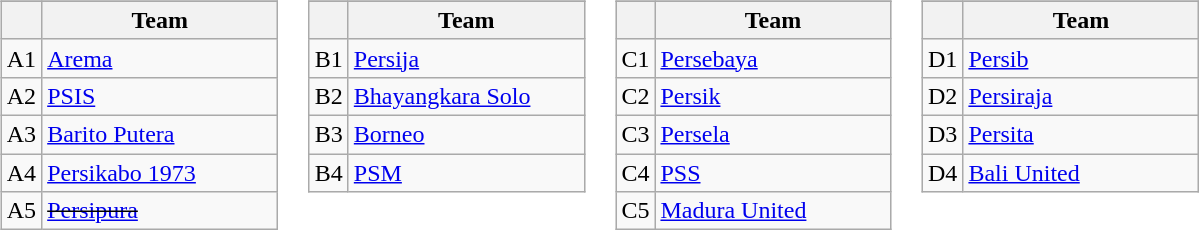<table>
<tr valign=top>
<td><br><table class="wikitable">
<tr>
</tr>
<tr>
<th></th>
<th width="150">Team</th>
</tr>
<tr>
<td align="center">A1</td>
<td><a href='#'>Arema</a></td>
</tr>
<tr>
<td align="center">A2</td>
<td><a href='#'>PSIS</a></td>
</tr>
<tr>
<td align="center">A3</td>
<td><a href='#'>Barito Putera</a></td>
</tr>
<tr>
<td align="center">A4</td>
<td><a href='#'>Persikabo 1973</a></td>
</tr>
<tr>
<td align="center">A5</td>
<td><s><a href='#'>Persipura</a></s></td>
</tr>
</table>
</td>
<td><br><table class="wikitable">
<tr>
</tr>
<tr>
<th></th>
<th width="150">Team</th>
</tr>
<tr>
<td align="center">B1</td>
<td><a href='#'>Persija</a></td>
</tr>
<tr>
<td align="center">B2</td>
<td><a href='#'>Bhayangkara Solo</a></td>
</tr>
<tr>
<td align="center">B3</td>
<td><a href='#'>Borneo</a></td>
</tr>
<tr>
<td align="center">B4</td>
<td><a href='#'>PSM</a></td>
</tr>
</table>
</td>
<td><br><table class="wikitable">
<tr>
</tr>
<tr>
<th></th>
<th width="150">Team</th>
</tr>
<tr>
<td align="center">C1</td>
<td><a href='#'>Persebaya</a></td>
</tr>
<tr>
<td align="center">C2</td>
<td><a href='#'>Persik</a></td>
</tr>
<tr>
<td align="center">C3</td>
<td><a href='#'>Persela</a></td>
</tr>
<tr>
<td align="center">C4</td>
<td><a href='#'>PSS</a></td>
</tr>
<tr>
<td align="center">C5</td>
<td><a href='#'>Madura United</a></td>
</tr>
</table>
</td>
<td><br><table class="wikitable">
<tr>
</tr>
<tr>
<th></th>
<th width="150">Team</th>
</tr>
<tr>
<td align="center">D1</td>
<td><a href='#'>Persib</a></td>
</tr>
<tr>
<td align="center">D2</td>
<td><a href='#'>Persiraja</a></td>
</tr>
<tr>
<td align="center">D3</td>
<td><a href='#'>Persita</a></td>
</tr>
<tr>
<td align="center">D4</td>
<td><a href='#'>Bali United</a></td>
</tr>
</table>
</td>
</tr>
</table>
